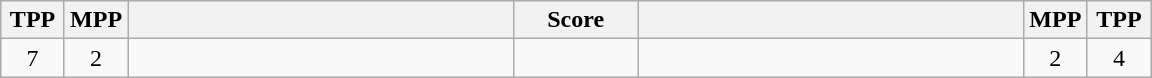<table class="wikitable" style="text-align: center;" |>
<tr>
<th width="35">TPP</th>
<th width="35">MPP</th>
<th width="250"></th>
<th width="75">Score</th>
<th width="250"></th>
<th width="35">MPP</th>
<th width="35">TPP</th>
</tr>
<tr>
<td>7</td>
<td>2</td>
<td style="text-align:left;"></td>
<td></td>
<td style="text-align:left;"></td>
<td>2</td>
<td>4</td>
</tr>
</table>
